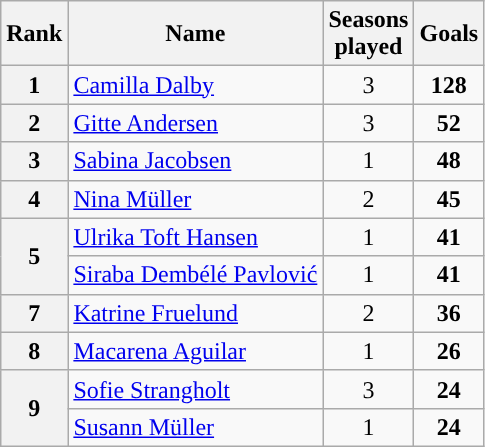<table class="wikitable" style="text-align: center">
<tr>
<th>Rank</th>
<th class="unsortable">Name</th>
<th>Seasons<br>played</th>
<th>Goals</th>
</tr>
<tr>
<th rowspan="1">1</th>
<td style="text-align: left;"> <a href='#'>Camilla Dalby</a></td>
<td>3</td>
<td><strong>128</strong></td>
</tr>
<tr>
<th rowspan="1">2</th>
<td style="text-align: left;"> <a href='#'>Gitte Andersen</a></td>
<td>3</td>
<td><strong>52</strong></td>
</tr>
<tr>
<th rowspan="1">3</th>
<td style="text-align: left;"> <a href='#'>Sabina Jacobsen</a></td>
<td>1</td>
<td><strong>48</strong></td>
</tr>
<tr>
<th rowspan="1">4</th>
<td style="text-align: left;"> <a href='#'>Nina Müller</a></td>
<td>2</td>
<td><strong>45</strong></td>
</tr>
<tr>
<th rowspan="2">5</th>
<td style="text-align: left;"> <a href='#'>Ulrika Toft Hansen</a></td>
<td>1</td>
<td><strong>41</strong></td>
</tr>
<tr>
<td style="text-align: left;"> <a href='#'>Siraba Dembélé Pavlović</a></td>
<td>1</td>
<td><strong>41</strong></td>
</tr>
<tr>
<th rowspan="1">7</th>
<td style="text-align: left;"> <a href='#'>Katrine Fruelund</a></td>
<td>2</td>
<td><strong>36</strong></td>
</tr>
<tr>
<th rowspan="1">8</th>
<td style="text-align: left;"> <a href='#'>Macarena Aguilar</a></td>
<td>1</td>
<td><strong>26</strong></td>
</tr>
<tr>
<th rowspan="2">9</th>
<td style="text-align: left;"> <a href='#'>Sofie Strangholt</a></td>
<td>3</td>
<td><strong>24</strong></td>
</tr>
<tr>
<td style="text-align: left;"> <a href='#'>Susann Müller</a></td>
<td>1</td>
<td><strong>24</strong></td>
</tr>
</table>
